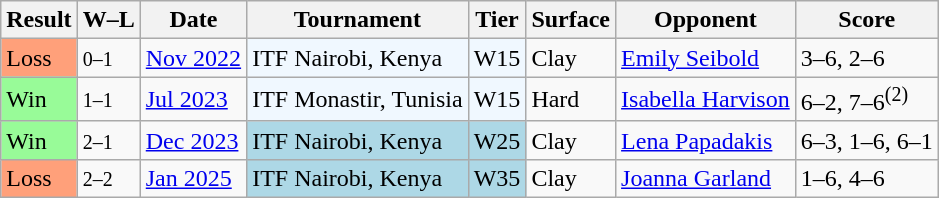<table class="sortable wikitable">
<tr>
<th>Result</th>
<th class="unsortable">W–L</th>
<th>Date</th>
<th>Tournament</th>
<th>Tier</th>
<th>Surface</th>
<th>Opponent</th>
<th class="unsortable">Score</th>
</tr>
<tr>
<td style="background:#ffa07a;">Loss</td>
<td><small>0–1</small></td>
<td><a href='#'>Nov 2022</a></td>
<td style="background:#f0f8ff;">ITF Nairobi, Kenya</td>
<td style="background:#f0f8ff;">W15</td>
<td>Clay</td>
<td> <a href='#'>Emily Seibold</a></td>
<td>3–6, 2–6</td>
</tr>
<tr>
<td style="background:#98fb98;">Win</td>
<td><small>1–1</small></td>
<td><a href='#'>Jul 2023</a></td>
<td style="background:#f0f8ff;">ITF Monastir, Tunisia</td>
<td style="background:#f0f8ff;">W15</td>
<td>Hard</td>
<td> <a href='#'>Isabella Harvison</a></td>
<td>6–2, 7–6<sup>(2)</sup></td>
</tr>
<tr>
<td style="background:#98fb98">Win</td>
<td><small>2–1</small></td>
<td><a href='#'>Dec 2023</a></td>
<td style="background:lightblue;">ITF Nairobi, Kenya</td>
<td style="background:lightblue;">W25</td>
<td>Clay</td>
<td> <a href='#'>Lena Papadakis</a></td>
<td>6–3, 1–6, 6–1</td>
</tr>
<tr>
<td style="background:#ffa07a;">Loss</td>
<td><small>2–2</small></td>
<td><a href='#'>Jan 2025</a></td>
<td style="background:lightblue;">ITF Nairobi, Kenya</td>
<td style="background:lightblue;">W35</td>
<td>Clay</td>
<td> <a href='#'>Joanna Garland</a></td>
<td>1–6, 4–6</td>
</tr>
</table>
